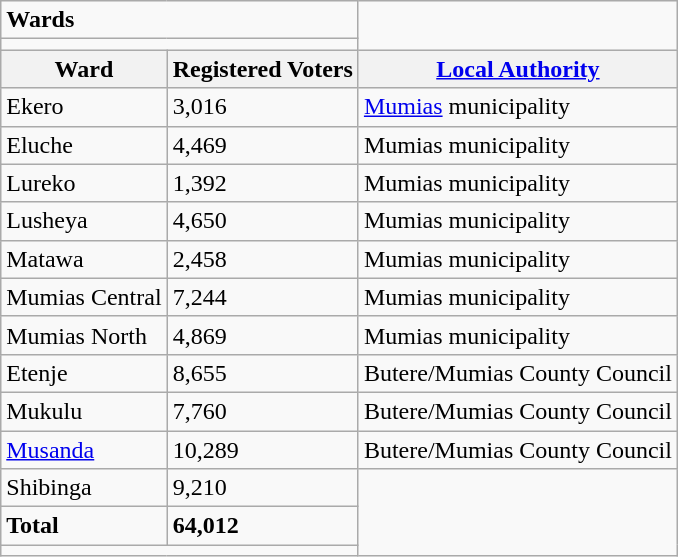<table class="wikitable">
<tr>
<td colspan="2"><strong>Wards</strong></td>
</tr>
<tr>
<td colspan="2"></td>
</tr>
<tr>
<th>Ward</th>
<th>Registered Voters</th>
<th><a href='#'>Local Authority</a></th>
</tr>
<tr>
<td>Ekero</td>
<td>3,016</td>
<td><a href='#'>Mumias</a> municipality</td>
</tr>
<tr>
<td>Eluche</td>
<td>4,469</td>
<td>Mumias municipality</td>
</tr>
<tr>
<td>Lureko</td>
<td>1,392</td>
<td>Mumias municipality</td>
</tr>
<tr>
<td>Lusheya</td>
<td>4,650</td>
<td>Mumias municipality</td>
</tr>
<tr>
<td>Matawa</td>
<td>2,458</td>
<td>Mumias municipality</td>
</tr>
<tr>
<td>Mumias Central</td>
<td>7,244</td>
<td>Mumias municipality</td>
</tr>
<tr>
<td>Mumias North</td>
<td>4,869</td>
<td>Mumias municipality</td>
</tr>
<tr>
<td>Etenje</td>
<td>8,655</td>
<td>Butere/Mumias County Council</td>
</tr>
<tr>
<td>Mukulu</td>
<td>7,760</td>
<td>Butere/Mumias County Council</td>
</tr>
<tr>
<td><a href='#'>Musanda</a></td>
<td>10,289</td>
<td>Butere/Mumias County Council</td>
</tr>
<tr>
<td>Shibinga</td>
<td>9,210</td>
</tr>
<tr>
<td><strong>Total</strong></td>
<td><strong>64,012</strong></td>
</tr>
<tr>
<td colspan="2"></td>
</tr>
</table>
